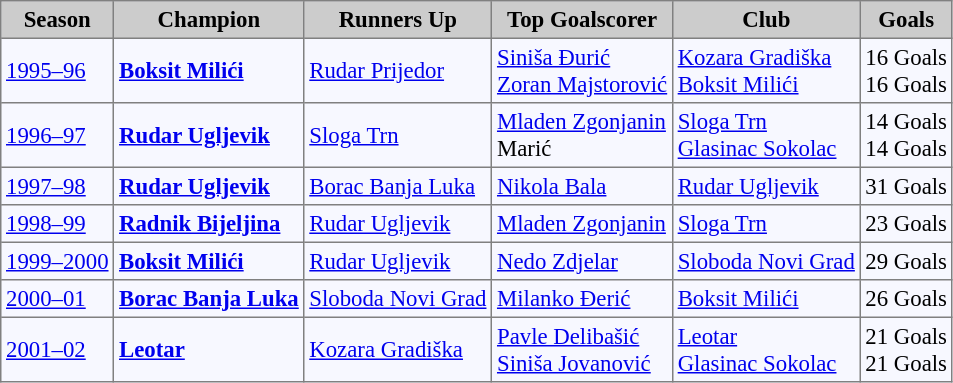<table bgcolor="#f7f8ff" cellpadding="3" cellspacing="0" border="1" style="font-size: 95%; border: gray solid 1px; border-collapse: collapse;">
<tr bgcolor="#CCCCCC">
<th><strong>Season</strong></th>
<th><strong>Champion</strong></th>
<th><strong>Runners Up</strong></th>
<th><strong>Top Goalscorer</strong></th>
<th><strong>Club</strong></th>
<th><strong>Goals</strong></th>
</tr>
<tr>
<td><a href='#'>1995–96</a></td>
<td><strong> <a href='#'>Boksit Milići</a> </strong></td>
<td><a href='#'>Rudar Prijedor</a></td>
<td><a href='#'>Siniša Đurić</a><br> <a href='#'>Zoran Majstorović</a></td>
<td><a href='#'>Kozara Gradiška</a><br><a href='#'>Boksit Milići</a></td>
<td>16 Goals<br>16 Goals</td>
</tr>
<tr>
<td><a href='#'>1996–97</a></td>
<td><strong> <a href='#'>Rudar Ugljevik</a> </strong></td>
<td><a href='#'>Sloga Trn</a></td>
<td><a href='#'>Mladen Zgonjanin</a> <br> Marić</td>
<td><a href='#'>Sloga Trn</a><br> <a href='#'>Glasinac Sokolac</a></td>
<td>14 Goals<br> 14 Goals</td>
</tr>
<tr>
<td><a href='#'>1997–98</a></td>
<td><strong> <a href='#'>Rudar Ugljevik</a> </strong></td>
<td><a href='#'>Borac Banja Luka</a></td>
<td><a href='#'>Nikola Bala</a></td>
<td><a href='#'>Rudar Ugljevik</a></td>
<td>31 Goals</td>
</tr>
<tr>
<td><a href='#'>1998–99</a></td>
<td><strong> <a href='#'>Radnik Bijeljina</a> </strong></td>
<td><a href='#'>Rudar Ugljevik</a></td>
<td><a href='#'>Mladen Zgonjanin</a></td>
<td><a href='#'>Sloga Trn</a></td>
<td>23 Goals</td>
</tr>
<tr>
<td><a href='#'>1999–2000</a></td>
<td><strong> <a href='#'>Boksit Milići</a> </strong></td>
<td><a href='#'>Rudar Ugljevik</a></td>
<td><a href='#'>Nedo Zdjelar</a></td>
<td><a href='#'>Sloboda Novi Grad</a></td>
<td>29 Goals</td>
</tr>
<tr>
<td><a href='#'>2000–01</a></td>
<td><strong> <a href='#'>Borac Banja Luka</a> </strong></td>
<td><a href='#'>Sloboda Novi Grad</a></td>
<td><a href='#'>Milanko Đerić</a></td>
<td><a href='#'>Boksit Milići</a></td>
<td>26 Goals</td>
</tr>
<tr>
<td><a href='#'>2001–02</a></td>
<td><strong> <a href='#'>Leotar</a> </strong></td>
<td><a href='#'>Kozara Gradiška</a></td>
<td><a href='#'>Pavle Delibašić</a><br> <a href='#'>Siniša Jovanović</a></td>
<td><a href='#'>Leotar</a><br> <a href='#'>Glasinac Sokolac</a></td>
<td>21 Goals<br> 21 Goals</td>
</tr>
</table>
